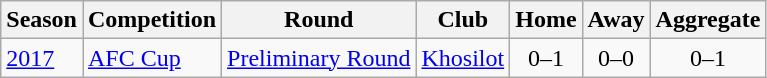<table class="wikitable">
<tr>
<th>Season</th>
<th>Competition</th>
<th>Round</th>
<th>Club</th>
<th>Home</th>
<th>Away</th>
<th>Aggregate</th>
</tr>
<tr>
<td rowspan="1"><a href='#'>2017</a></td>
<td rowspan="1"><a href='#'>AFC Cup</a></td>
<td rowspan="1"><a href='#'>Preliminary Round</a></td>
<td> <a href='#'>Khosilot</a></td>
<td style="text-align:center;">0–1</td>
<td style="text-align:center;">0–0</td>
<td style="text-align:center;">0–1</td>
</tr>
</table>
